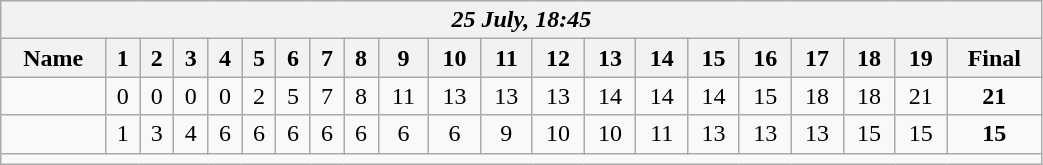<table class=wikitable style="text-align:center; width: 55%">
<tr>
<th colspan=21><em>25 July, 18:45</em></th>
</tr>
<tr>
<th>Name</th>
<th>1</th>
<th>2</th>
<th>3</th>
<th>4</th>
<th>5</th>
<th>6</th>
<th>7</th>
<th>8</th>
<th>9</th>
<th>10</th>
<th>11</th>
<th>12</th>
<th>13</th>
<th>14</th>
<th>15</th>
<th>16</th>
<th>17</th>
<th>18</th>
<th>19</th>
<th>Final</th>
</tr>
<tr>
<td align=left><strong></strong></td>
<td>0</td>
<td>0</td>
<td>0</td>
<td>0</td>
<td>2</td>
<td>5</td>
<td>7</td>
<td>8</td>
<td>11</td>
<td>13</td>
<td>13</td>
<td>13</td>
<td>14</td>
<td>14</td>
<td>14</td>
<td>15</td>
<td>18</td>
<td>18</td>
<td>21</td>
<td><strong>21</strong></td>
</tr>
<tr>
<td align=left></td>
<td>1</td>
<td>3</td>
<td>4</td>
<td>6</td>
<td>6</td>
<td>6</td>
<td>6</td>
<td>6</td>
<td>6</td>
<td>6</td>
<td>9</td>
<td>10</td>
<td>10</td>
<td>11</td>
<td>13</td>
<td>13</td>
<td>13</td>
<td>15</td>
<td>15</td>
<td><strong>15</strong></td>
</tr>
<tr>
<td colspan=21></td>
</tr>
</table>
